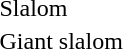<table>
<tr>
<td>Slalom</td>
<td></td>
<td></td>
<td></td>
</tr>
<tr>
<td>Giant slalom</td>
<td></td>
<td></td>
<td></td>
</tr>
</table>
